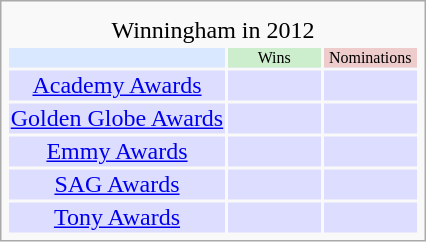<table class="infobox" text-align: left; font-size: 70%; vertical-align: middle;">
<tr>
<td colspan="3" style="text-align:center;"></td>
</tr>
<tr>
<td colspan="3" style="text-align:center;">Winningham in 2012</td>
</tr>
<tr bgcolor=#D9E8FF style="text-align:center;">
<th style="vertical-align: middle;"></th>
<td style="background:#cceecc; font-size:8pt; vertical-align: middle;" width="60px">Wins</td>
<td style="background:#eecccc; font-size:8pt; vertical-align: middle;" width="60px">Nominations</td>
</tr>
<tr bgcolor=#ddddff>
<td align="center"><a href='#'>Academy Awards</a></td>
<td></td>
<td></td>
</tr>
<tr bgcolor=#ddddff>
<td align="center"><a href='#'>Golden Globe Awards</a></td>
<td></td>
<td></td>
</tr>
<tr bgcolor=#ddddff>
<td align="center"><a href='#'>Emmy Awards</a></td>
<td></td>
<td></td>
</tr>
<tr bgcolor=#ddddff>
<td align="center"><a href='#'>SAG Awards</a></td>
<td></td>
<td></td>
</tr>
<tr bgcolor=#ddddff>
<td align="center"><a href='#'>Tony Awards</a></td>
<td></td>
<td></td>
</tr>
</table>
